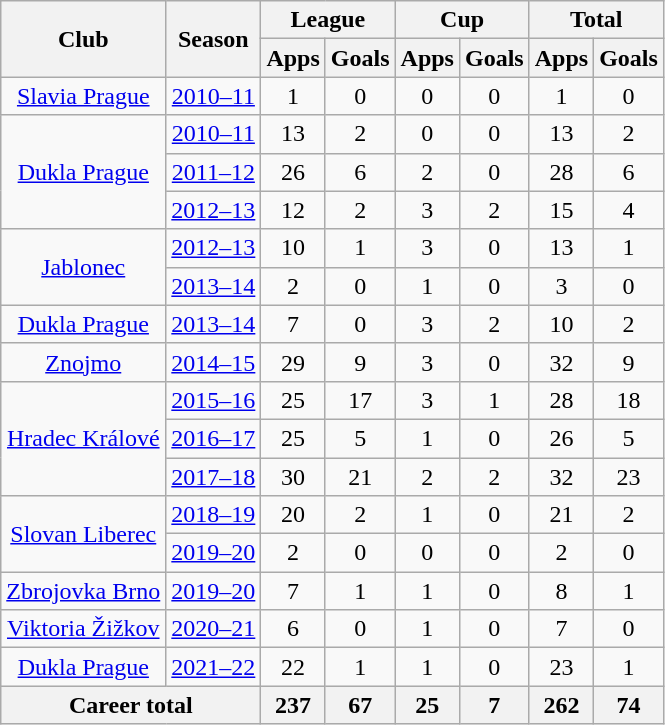<table class="wikitable" style="text-align:center">
<tr>
<th rowspan="2">Club</th>
<th rowspan="2">Season</th>
<th colspan="2">League</th>
<th colspan="2">Cup</th>
<th colspan="2">Total</th>
</tr>
<tr>
<th>Apps</th>
<th>Goals</th>
<th>Apps</th>
<th>Goals</th>
<th>Apps</th>
<th>Goals</th>
</tr>
<tr>
<td><a href='#'>Slavia Prague</a></td>
<td><a href='#'>2010–11</a></td>
<td>1</td>
<td>0</td>
<td>0</td>
<td>0</td>
<td>1</td>
<td>0</td>
</tr>
<tr>
<td rowspan=3><a href='#'>Dukla Prague</a></td>
<td><a href='#'>2010–11</a></td>
<td>13</td>
<td>2</td>
<td>0</td>
<td>0</td>
<td>13</td>
<td>2</td>
</tr>
<tr>
<td><a href='#'>2011–12</a></td>
<td>26</td>
<td>6</td>
<td>2</td>
<td>0</td>
<td>28</td>
<td>6</td>
</tr>
<tr>
<td><a href='#'>2012–13</a></td>
<td>12</td>
<td>2</td>
<td>3</td>
<td>2</td>
<td>15</td>
<td>4</td>
</tr>
<tr>
<td rowspan=2><a href='#'>Jablonec</a></td>
<td><a href='#'>2012–13</a></td>
<td>10</td>
<td>1</td>
<td>3</td>
<td>0</td>
<td>13</td>
<td>1</td>
</tr>
<tr>
<td><a href='#'>2013–14</a></td>
<td>2</td>
<td>0</td>
<td>1</td>
<td>0</td>
<td>3</td>
<td>0</td>
</tr>
<tr>
<td><a href='#'>Dukla Prague</a></td>
<td><a href='#'>2013–14</a></td>
<td>7</td>
<td>0</td>
<td>3</td>
<td>2</td>
<td>10</td>
<td>2</td>
</tr>
<tr>
<td><a href='#'>Znojmo</a></td>
<td><a href='#'>2014–15</a></td>
<td>29</td>
<td>9</td>
<td>3</td>
<td>0</td>
<td>32</td>
<td>9</td>
</tr>
<tr>
<td rowspan=3><a href='#'>Hradec Králové</a></td>
<td><a href='#'>2015–16</a></td>
<td>25</td>
<td>17</td>
<td>3</td>
<td>1</td>
<td>28</td>
<td>18</td>
</tr>
<tr>
<td><a href='#'>2016–17</a></td>
<td>25</td>
<td>5</td>
<td>1</td>
<td>0</td>
<td>26</td>
<td>5</td>
</tr>
<tr>
<td><a href='#'>2017–18</a></td>
<td>30</td>
<td>21</td>
<td>2</td>
<td>2</td>
<td>32</td>
<td>23</td>
</tr>
<tr>
<td rowspan=2><a href='#'>Slovan Liberec</a></td>
<td><a href='#'>2018–19</a></td>
<td>20</td>
<td>2</td>
<td>1</td>
<td>0</td>
<td>21</td>
<td>2</td>
</tr>
<tr>
<td><a href='#'>2019–20</a></td>
<td>2</td>
<td>0</td>
<td>0</td>
<td>0</td>
<td>2</td>
<td>0</td>
</tr>
<tr>
<td><a href='#'>Zbrojovka Brno</a></td>
<td><a href='#'>2019–20</a></td>
<td>7</td>
<td>1</td>
<td>1</td>
<td>0</td>
<td>8</td>
<td>1</td>
</tr>
<tr>
<td><a href='#'>Viktoria Žižkov</a></td>
<td><a href='#'>2020–21</a></td>
<td>6</td>
<td>0</td>
<td>1</td>
<td>0</td>
<td>7</td>
<td>0</td>
</tr>
<tr>
<td><a href='#'>Dukla Prague</a></td>
<td><a href='#'>2021–22</a></td>
<td>22</td>
<td>1</td>
<td>1</td>
<td>0</td>
<td>23</td>
<td>1</td>
</tr>
<tr>
<th colspan="2">Career total</th>
<th>237</th>
<th>67</th>
<th>25</th>
<th>7</th>
<th>262</th>
<th>74</th>
</tr>
</table>
